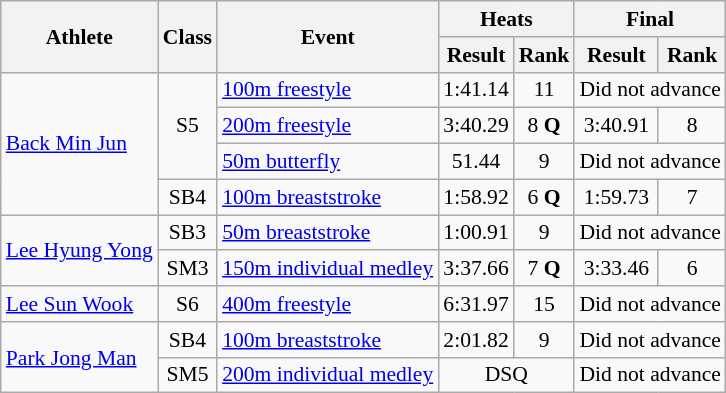<table class=wikitable style="font-size:90%">
<tr>
<th rowspan="2">Athlete</th>
<th rowspan="2">Class</th>
<th rowspan="2">Event</th>
<th colspan="2">Heats</th>
<th colspan="2">Final</th>
</tr>
<tr>
<th>Result</th>
<th>Rank</th>
<th>Result</th>
<th>Rank</th>
</tr>
<tr>
<td rowspan="4"><a href='#'>Back Min Jun</a></td>
<td rowspan="3" style="text-align:center;">S5</td>
<td><a href='#'>100m freestyle</a></td>
<td style="text-align:center;">1:41.14</td>
<td style="text-align:center;">11</td>
<td style="text-align:center;" colspan="2">Did not advance</td>
</tr>
<tr>
<td><a href='#'>200m freestyle</a></td>
<td style="text-align:center;">3:40.29</td>
<td style="text-align:center;">8 <strong>Q</strong></td>
<td style="text-align:center;">3:40.91</td>
<td style="text-align:center;">8</td>
</tr>
<tr>
<td><a href='#'>50m butterfly</a></td>
<td style="text-align:center;">51.44</td>
<td style="text-align:center;">9</td>
<td style="text-align:center;" colspan="2">Did not advance</td>
</tr>
<tr>
<td style="text-align:center;">SB4</td>
<td><a href='#'>100m breaststroke</a></td>
<td style="text-align:center;">1:58.92</td>
<td style="text-align:center;">6 <strong>Q</strong></td>
<td style="text-align:center;">1:59.73</td>
<td style="text-align:center;">7</td>
</tr>
<tr>
<td rowspan="2"><a href='#'>Lee Hyung Yong</a></td>
<td style="text-align:center;">SB3</td>
<td><a href='#'>50m breaststroke</a></td>
<td style="text-align:center;">1:00.91</td>
<td style="text-align:center;">9</td>
<td style="text-align:center;" colspan="2">Did not advance</td>
</tr>
<tr>
<td style="text-align:center;">SM3</td>
<td><a href='#'>150m individual medley</a></td>
<td style="text-align:center;">3:37.66</td>
<td style="text-align:center;">7 <strong>Q</strong></td>
<td style="text-align:center;">3:33.46</td>
<td style="text-align:center;">6</td>
</tr>
<tr>
<td><a href='#'>Lee Sun Wook</a></td>
<td style="text-align:center;">S6</td>
<td><a href='#'>400m freestyle</a></td>
<td style="text-align:center;">6:31.97</td>
<td style="text-align:center;">15</td>
<td style="text-align:center;" colspan="2">Did not advance</td>
</tr>
<tr>
<td rowspan="2"><a href='#'>Park Jong Man</a></td>
<td style="text-align:center;">SB4</td>
<td><a href='#'>100m breaststroke</a></td>
<td style="text-align:center;">2:01.82</td>
<td style="text-align:center;">9</td>
<td style="text-align:center;" colspan="2">Did not advance</td>
</tr>
<tr>
<td style="text-align:center;">SM5</td>
<td><a href='#'>200m individual medley</a></td>
<td style="text-align:center;" colspan="2">DSQ</td>
<td style="text-align:center;" colspan="2">Did not advance</td>
</tr>
</table>
